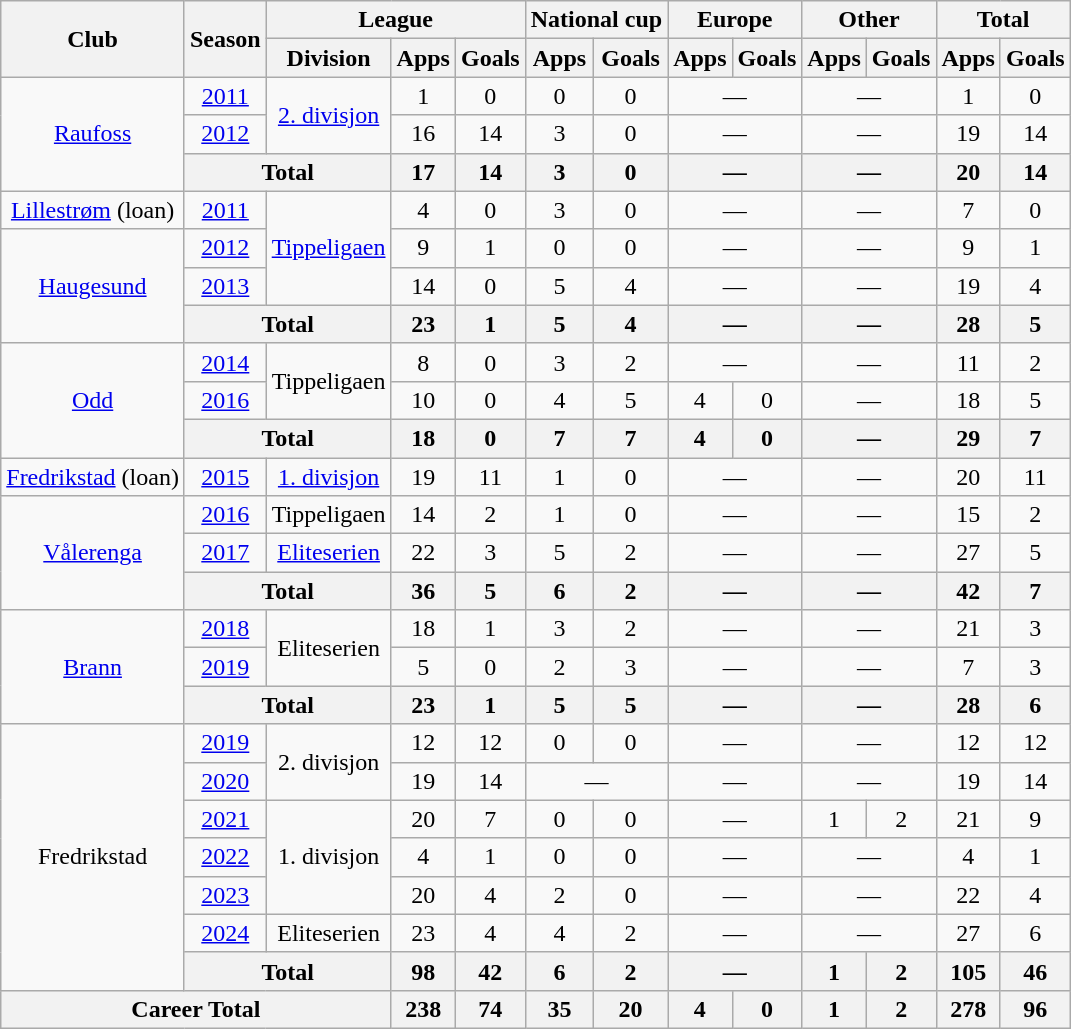<table class="wikitable" style="text-align: center;">
<tr>
<th rowspan="2">Club</th>
<th rowspan="2">Season</th>
<th colspan="3">League</th>
<th colspan="2">National cup</th>
<th colspan="2">Europe</th>
<th colspan="2">Other</th>
<th colspan="2">Total</th>
</tr>
<tr>
<th>Division</th>
<th>Apps</th>
<th>Goals</th>
<th>Apps</th>
<th>Goals</th>
<th>Apps</th>
<th>Goals</th>
<th>Apps</th>
<th>Goals</th>
<th>Apps</th>
<th>Goals</th>
</tr>
<tr>
<td rowspan="3"><a href='#'>Raufoss</a></td>
<td><a href='#'>2011</a></td>
<td rowspan="2"><a href='#'>2. divisjon</a></td>
<td>1</td>
<td>0</td>
<td>0</td>
<td>0</td>
<td colspan="2">—</td>
<td colspan="2">—</td>
<td>1</td>
<td>0</td>
</tr>
<tr>
<td><a href='#'>2012</a></td>
<td>16</td>
<td>14</td>
<td>3</td>
<td>0</td>
<td colspan="2">—</td>
<td colspan="2">—</td>
<td>19</td>
<td>14</td>
</tr>
<tr>
<th colspan="2">Total</th>
<th>17</th>
<th>14</th>
<th>3</th>
<th>0</th>
<th colspan="2">—</th>
<th colspan="2">—</th>
<th>20</th>
<th>14</th>
</tr>
<tr>
<td><a href='#'>Lillestrøm</a> (loan)</td>
<td><a href='#'>2011</a></td>
<td rowspan="3"><a href='#'>Tippeligaen</a></td>
<td>4</td>
<td>0</td>
<td>3</td>
<td>0</td>
<td colspan="2">—</td>
<td colspan="2">—</td>
<td>7</td>
<td>0</td>
</tr>
<tr>
<td rowspan="3"><a href='#'>Haugesund</a></td>
<td><a href='#'>2012</a></td>
<td>9</td>
<td>1</td>
<td>0</td>
<td>0</td>
<td colspan="2">—</td>
<td colspan="2">—</td>
<td>9</td>
<td>1</td>
</tr>
<tr>
<td><a href='#'>2013</a></td>
<td>14</td>
<td>0</td>
<td>5</td>
<td>4</td>
<td colspan="2">—</td>
<td colspan="2">—</td>
<td>19</td>
<td>4</td>
</tr>
<tr>
<th colspan="2">Total</th>
<th>23</th>
<th>1</th>
<th>5</th>
<th>4</th>
<th colspan="2">—</th>
<th colspan="2">—</th>
<th>28</th>
<th>5</th>
</tr>
<tr>
<td rowspan="3"><a href='#'>Odd</a></td>
<td><a href='#'>2014</a></td>
<td rowspan="2">Tippeligaen</td>
<td>8</td>
<td>0</td>
<td>3</td>
<td>2</td>
<td colspan="2">—</td>
<td colspan="2">—</td>
<td>11</td>
<td>2</td>
</tr>
<tr>
<td><a href='#'>2016</a></td>
<td>10</td>
<td>0</td>
<td>4</td>
<td>5</td>
<td>4</td>
<td>0</td>
<td colspan="2">—</td>
<td>18</td>
<td>5</td>
</tr>
<tr>
<th colspan="2">Total</th>
<th>18</th>
<th>0</th>
<th>7</th>
<th>7</th>
<th>4</th>
<th>0</th>
<th colspan="2">—</th>
<th>29</th>
<th>7</th>
</tr>
<tr>
<td><a href='#'>Fredrikstad</a> (loan)</td>
<td><a href='#'>2015</a></td>
<td><a href='#'>1. divisjon</a></td>
<td>19</td>
<td>11</td>
<td>1</td>
<td>0</td>
<td colspan="2">—</td>
<td colspan="2">—</td>
<td>20</td>
<td>11</td>
</tr>
<tr>
<td rowspan="3"><a href='#'>Vålerenga</a></td>
<td><a href='#'>2016</a></td>
<td>Tippeligaen</td>
<td>14</td>
<td>2</td>
<td>1</td>
<td>0</td>
<td colspan="2">—</td>
<td colspan="2">—</td>
<td>15</td>
<td>2</td>
</tr>
<tr>
<td><a href='#'>2017</a></td>
<td><a href='#'>Eliteserien</a></td>
<td>22</td>
<td>3</td>
<td>5</td>
<td>2</td>
<td colspan="2">—</td>
<td colspan="2">—</td>
<td>27</td>
<td>5</td>
</tr>
<tr>
<th colspan="2">Total</th>
<th>36</th>
<th>5</th>
<th>6</th>
<th>2</th>
<th colspan="2">—</th>
<th colspan="2">—</th>
<th>42</th>
<th>7</th>
</tr>
<tr>
<td rowspan="3"><a href='#'>Brann</a></td>
<td><a href='#'>2018</a></td>
<td rowspan="2">Eliteserien</td>
<td>18</td>
<td>1</td>
<td>3</td>
<td>2</td>
<td colspan="2">—</td>
<td colspan="2">—</td>
<td>21</td>
<td>3</td>
</tr>
<tr>
<td><a href='#'>2019</a></td>
<td>5</td>
<td>0</td>
<td>2</td>
<td>3</td>
<td colspan="2">—</td>
<td colspan="2">—</td>
<td>7</td>
<td>3</td>
</tr>
<tr>
<th colspan="2">Total</th>
<th>23</th>
<th>1</th>
<th>5</th>
<th>5</th>
<th colspan="2">—</th>
<th colspan="2">—</th>
<th>28</th>
<th>6</th>
</tr>
<tr>
<td rowspan="7">Fredrikstad</td>
<td><a href='#'>2019</a></td>
<td rowspan="2">2. divisjon</td>
<td>12</td>
<td>12</td>
<td>0</td>
<td>0</td>
<td colspan="2">—</td>
<td colspan="2">—</td>
<td>12</td>
<td>12</td>
</tr>
<tr>
<td><a href='#'>2020</a></td>
<td>19</td>
<td>14</td>
<td colspan="2">—</td>
<td colspan="2">—</td>
<td colspan="2">—</td>
<td>19</td>
<td>14</td>
</tr>
<tr>
<td><a href='#'>2021</a></td>
<td rowspan="3">1. divisjon</td>
<td>20</td>
<td>7</td>
<td>0</td>
<td>0</td>
<td colspan="2">—</td>
<td>1</td>
<td>2</td>
<td>21</td>
<td>9</td>
</tr>
<tr>
<td><a href='#'>2022</a></td>
<td>4</td>
<td>1</td>
<td>0</td>
<td>0</td>
<td colspan="2">—</td>
<td colspan="2">—</td>
<td>4</td>
<td>1</td>
</tr>
<tr>
<td><a href='#'>2023</a></td>
<td>20</td>
<td>4</td>
<td>2</td>
<td>0</td>
<td colspan="2">—</td>
<td colspan="2">—</td>
<td>22</td>
<td>4</td>
</tr>
<tr>
<td><a href='#'>2024</a></td>
<td>Eliteserien</td>
<td>23</td>
<td>4</td>
<td>4</td>
<td>2</td>
<td colspan="2">—</td>
<td colspan="2">—</td>
<td>27</td>
<td>6</td>
</tr>
<tr>
<th colspan="2">Total</th>
<th>98</th>
<th>42</th>
<th>6</th>
<th>2</th>
<th colspan="2">—</th>
<th>1</th>
<th>2</th>
<th>105</th>
<th>46</th>
</tr>
<tr>
<th colspan="3">Career Total</th>
<th>238</th>
<th>74</th>
<th>35</th>
<th>20</th>
<th>4</th>
<th>0</th>
<th>1</th>
<th>2</th>
<th>278</th>
<th>96</th>
</tr>
</table>
